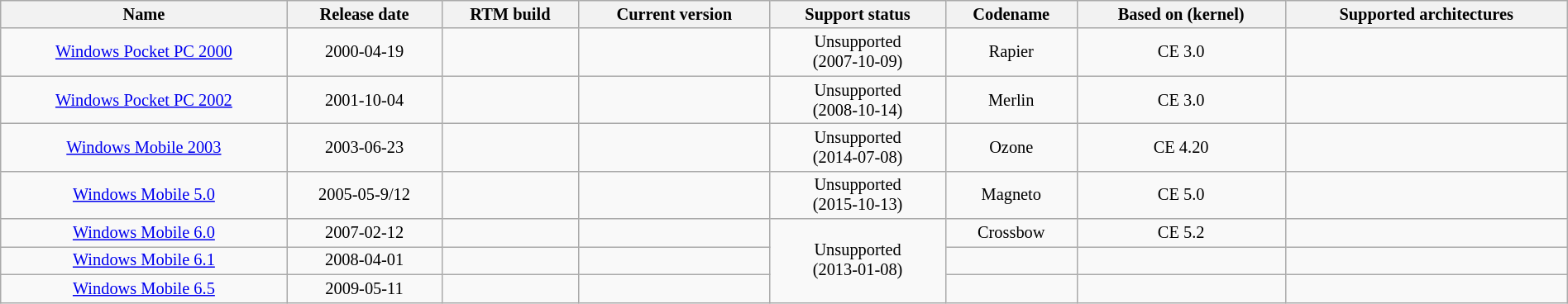<table class="wikitable sortable" style=font-size:85%;text-align:center;width:100%>
<tr>
<th>Name</th>
<th>Release date</th>
<th>RTM build</th>
<th>Current version</th>
<th>Support status</th>
<th>Codename</th>
<th>Based on (kernel)</th>
<th>Supported architectures</th>
</tr>
<tr>
<td><a href='#'>Windows Pocket PC 2000</a></td>
<td>2000-04-19</td>
<td></td>
<td></td>
<td>Unsupported<br>(2007-10-09)</td>
<td>Rapier</td>
<td>CE 3.0</td>
<td></td>
</tr>
<tr>
<td><a href='#'>Windows Pocket PC 2002</a></td>
<td>2001-10-04</td>
<td></td>
<td></td>
<td>Unsupported<br>(2008-10-14)</td>
<td>Merlin</td>
<td>CE 3.0</td>
<td></td>
</tr>
<tr>
<td><a href='#'>Windows Mobile 2003</a></td>
<td>2003-06-23</td>
<td></td>
<td></td>
<td>Unsupported<br>(2014-07-08)</td>
<td>Ozone</td>
<td>CE 4.20</td>
<td></td>
</tr>
<tr>
<td><a href='#'>Windows Mobile 5.0</a></td>
<td>2005-05-9/12</td>
<td></td>
<td></td>
<td>Unsupported<br>(2015-10-13)</td>
<td>Magneto</td>
<td>CE 5.0</td>
<td></td>
</tr>
<tr>
<td><a href='#'>Windows Mobile 6.0</a></td>
<td>2007-02-12</td>
<td></td>
<td></td>
<td rowspan=3>Unsupported<br>(2013-01-08)</td>
<td>Crossbow</td>
<td>CE 5.2</td>
<td></td>
</tr>
<tr>
<td><a href='#'>Windows Mobile 6.1</a></td>
<td>2008-04-01</td>
<td></td>
<td></td>
<td></td>
<td></td>
<td></td>
</tr>
<tr>
<td><a href='#'>Windows Mobile 6.5</a></td>
<td>2009-05-11</td>
<td></td>
<td></td>
<td></td>
<td></td>
<td></td>
</tr>
</table>
